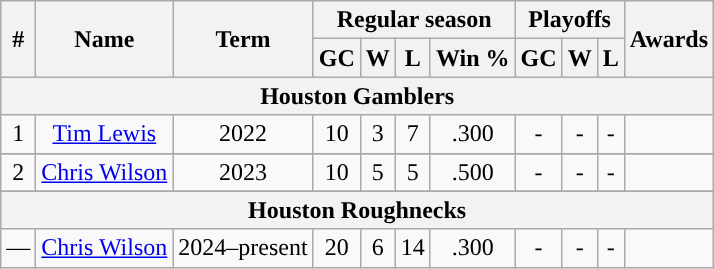<table class="wikitable" style="text-align:center">
<tr>
<th rowspan="2">#</th>
<th rowspan="2">Name</th>
<th rowspan="2">Term</th>
<th colspan="4">Regular season</th>
<th colspan="3">Playoffs</th>
<th rowspan="2">Awards</th>
</tr>
<tr>
<th>GC</th>
<th>W</th>
<th>L</th>
<th>Win %</th>
<th>GC</th>
<th>W</th>
<th>L</th>
</tr>
<tr>
<th colspan="11">Houston Gamblers</th>
</tr>
<tr>
<td>1</td>
<td><a href='#'>Tim Lewis</a></td>
<td>2022</td>
<td>10</td>
<td>3</td>
<td>7</td>
<td>.300</td>
<td>-</td>
<td>-</td>
<td>-</td>
<td></td>
</tr>
<tr>
</tr>
<tr>
</tr>
<tr>
<td>2</td>
<td><a href='#'>Chris Wilson</a></td>
<td>2023</td>
<td>10</td>
<td>5</td>
<td>5</td>
<td>.500</td>
<td>-</td>
<td>-</td>
<td>-</td>
<td></td>
</tr>
<tr>
</tr>
<tr>
</tr>
<tr>
<th colspan="11">Houston Roughnecks</th>
</tr>
<tr>
<td align=center>—</td>
<td><a href='#'>Chris Wilson</a></td>
<td>2024–present</td>
<td>20</td>
<td>6</td>
<td>14</td>
<td>.300</td>
<td>-</td>
<td>-</td>
<td>-</td>
<td></td>
</tr>
</table>
